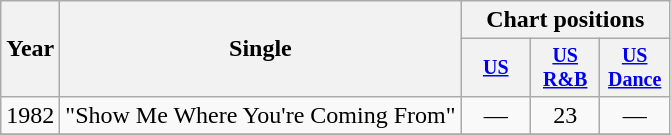<table class="wikitable" style="text-align:center;">
<tr>
<th rowspan="2">Year</th>
<th rowspan="2">Single</th>
<th colspan="3">Chart positions</th>
</tr>
<tr style="font-size:smaller;">
<th width="40"><a href='#'>US</a></th>
<th width="40"><a href='#'>US<br>R&B</a></th>
<th width="40"><a href='#'>US<br>Dance</a></th>
</tr>
<tr>
<td rowspan="1">1982</td>
<td align="left">"Show Me Where You're Coming From"</td>
<td>—</td>
<td>23</td>
<td>—</td>
</tr>
<tr>
</tr>
</table>
